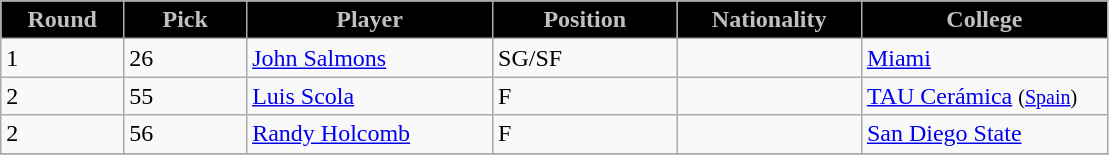<table class="wikitable sortable sortable">
<tr>
<th style="background:#000000; color:#c0c0c0" width="10%">Round</th>
<th style="background:#000000; color:#c0c0c0" width="10%">Pick</th>
<th style="background:#000000; color:#c0c0c0" width="20%">Player</th>
<th style="background:#000000; color:#c0c0c0" width="15%">Position</th>
<th style="background:#000000; color:#c0c0c0" width="15%">Nationality</th>
<th style="background:#000000; color:#c0c0c0" width="20%">College</th>
</tr>
<tr>
<td>1</td>
<td>26</td>
<td><a href='#'>John Salmons</a></td>
<td>SG/SF</td>
<td></td>
<td><a href='#'>Miami</a></td>
</tr>
<tr>
<td>2</td>
<td>55</td>
<td><a href='#'>Luis Scola</a></td>
<td>F</td>
<td></td>
<td><a href='#'>TAU Cerámica</a> <small>(<a href='#'>Spain</a>)</small></td>
</tr>
<tr>
<td>2</td>
<td>56</td>
<td><a href='#'>Randy Holcomb</a></td>
<td>F</td>
<td></td>
<td><a href='#'>San Diego State</a></td>
</tr>
<tr>
</tr>
</table>
